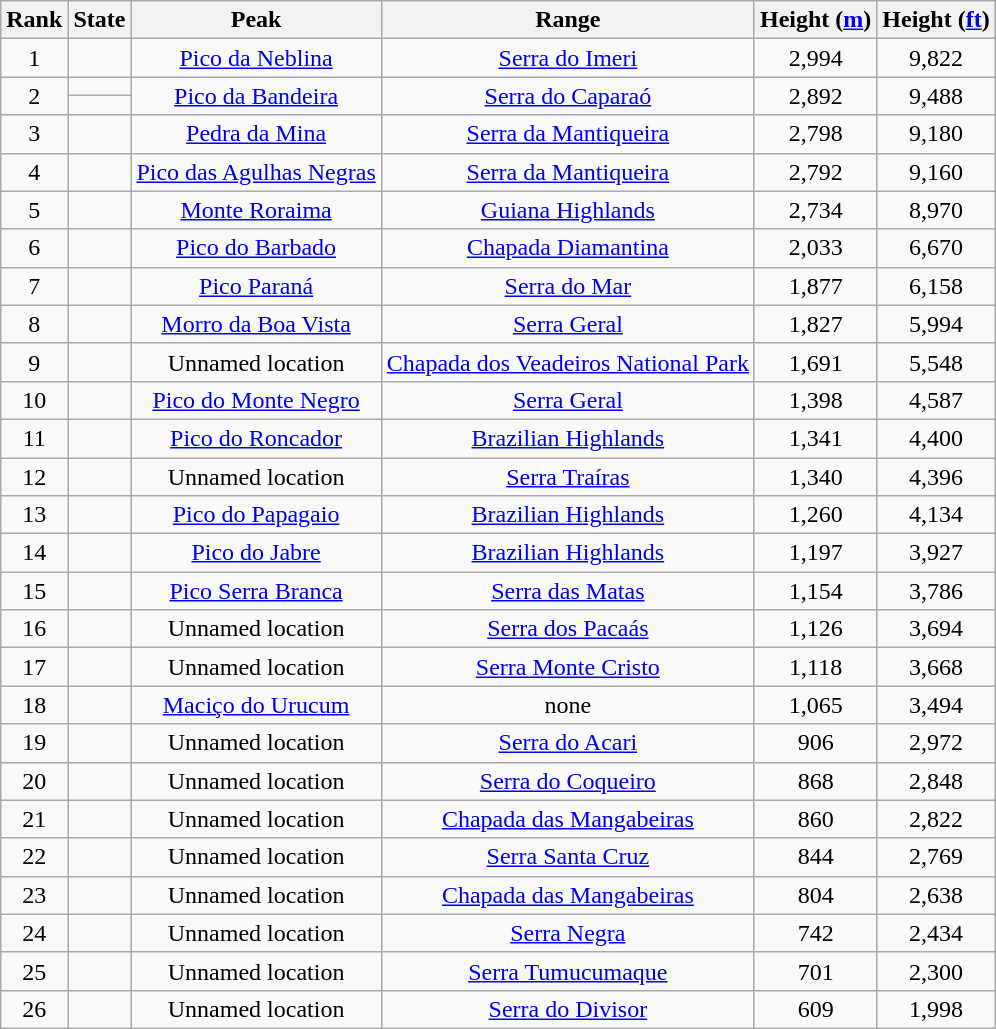<table class="wikitable sortable" style="text-align:center;">
<tr>
<th>Rank</th>
<th>State</th>
<th>Peak</th>
<th>Range</th>
<th>Height (<a href='#'>m</a>)</th>
<th>Height (<a href='#'>ft</a>)</th>
</tr>
<tr>
<td>1</td>
<td style="text-align:left;"></td>
<td><a href='#'>Pico da Neblina</a></td>
<td><a href='#'>Serra do Imeri</a></td>
<td>2,994</td>
<td>9,822</td>
</tr>
<tr>
<td rowspan="2">2</td>
<td style="text-align:left;"></td>
<td rowspan="2"><a href='#'>Pico da Bandeira</a></td>
<td rowspan="2"><a href='#'>Serra do Caparaó</a></td>
<td rowspan="2">2,892</td>
<td rowspan="2">9,488</td>
</tr>
<tr>
<td style="text-align:left;"></td>
</tr>
<tr>
<td>3</td>
<td style="text-align:left;"></td>
<td><a href='#'>Pedra da Mina</a></td>
<td><a href='#'>Serra da Mantiqueira</a></td>
<td>2,798</td>
<td>9,180</td>
</tr>
<tr>
<td>4</td>
<td style="text-align:left;"></td>
<td><a href='#'>Pico das Agulhas Negras</a></td>
<td><a href='#'>Serra da Mantiqueira</a></td>
<td>2,792</td>
<td>9,160</td>
</tr>
<tr>
<td>5</td>
<td style="text-align:left;"></td>
<td><a href='#'>Monte Roraima</a></td>
<td><a href='#'>Guiana Highlands</a></td>
<td>2,734</td>
<td>8,970</td>
</tr>
<tr>
<td>6</td>
<td style="text-align:left;"></td>
<td><a href='#'>Pico do Barbado</a></td>
<td><a href='#'>Chapada Diamantina</a></td>
<td>2,033</td>
<td>6,670</td>
</tr>
<tr>
<td>7</td>
<td style="text-align:left;"></td>
<td><a href='#'>Pico Paraná</a></td>
<td><a href='#'>Serra do Mar</a></td>
<td>1,877</td>
<td>6,158</td>
</tr>
<tr>
<td>8</td>
<td style="text-align:left;"></td>
<td><a href='#'>Morro da Boa Vista</a></td>
<td><a href='#'>Serra Geral</a></td>
<td>1,827</td>
<td>5,994</td>
</tr>
<tr>
<td>9</td>
<td style="text-align:left;"></td>
<td>Unnamed location</td>
<td><a href='#'>Chapada dos Veadeiros National Park</a></td>
<td>1,691</td>
<td>5,548</td>
</tr>
<tr>
<td>10</td>
<td style="text-align:left;"></td>
<td><a href='#'>Pico do Monte Negro</a></td>
<td><a href='#'>Serra Geral</a></td>
<td>1,398</td>
<td>4,587</td>
</tr>
<tr>
<td>11</td>
<td style="text-align:left;"></td>
<td><a href='#'>Pico do Roncador</a></td>
<td><a href='#'>Brazilian Highlands</a></td>
<td>1,341</td>
<td>4,400</td>
</tr>
<tr>
<td>12</td>
<td style="text-align:left;"></td>
<td>Unnamed location</td>
<td><a href='#'>Serra Traíras</a></td>
<td>1,340</td>
<td>4,396</td>
</tr>
<tr>
<td>13</td>
<td style="text-align:left;"></td>
<td><a href='#'>Pico do Papagaio</a></td>
<td><a href='#'>Brazilian Highlands</a></td>
<td>1,260</td>
<td>4,134</td>
</tr>
<tr>
<td>14</td>
<td style="text-align:left;"></td>
<td><a href='#'>Pico do Jabre</a></td>
<td><a href='#'>Brazilian Highlands</a></td>
<td>1,197</td>
<td>3,927</td>
</tr>
<tr>
<td>15</td>
<td style="text-align:left;"></td>
<td><a href='#'>Pico Serra Branca</a></td>
<td><a href='#'>Serra das Matas</a></td>
<td>1,154</td>
<td>3,786</td>
</tr>
<tr>
<td>16</td>
<td style="text-align:left;"></td>
<td>Unnamed location</td>
<td><a href='#'>Serra dos Pacaás</a></td>
<td>1,126</td>
<td>3,694</td>
</tr>
<tr>
<td>17</td>
<td style="text-align:left;"></td>
<td>Unnamed location</td>
<td><a href='#'>Serra Monte Cristo</a></td>
<td>1,118</td>
<td>3,668</td>
</tr>
<tr>
<td>18</td>
<td style="text-align:left;"></td>
<td><a href='#'>Maciço do Urucum</a></td>
<td>none</td>
<td>1,065</td>
<td>3,494</td>
</tr>
<tr>
<td>19</td>
<td style="text-align:left;"></td>
<td>Unnamed location</td>
<td><a href='#'>Serra do Acari</a></td>
<td>906</td>
<td>2,972</td>
</tr>
<tr>
<td>20</td>
<td style="text-align:left;"></td>
<td>Unnamed location</td>
<td><a href='#'>Serra do Coqueiro</a></td>
<td>868</td>
<td>2,848</td>
</tr>
<tr>
<td>21</td>
<td style="text-align:left;"></td>
<td>Unnamed location</td>
<td><a href='#'>Chapada das Mangabeiras</a></td>
<td>860</td>
<td>2,822</td>
</tr>
<tr>
<td>22</td>
<td style="text-align:left;"></td>
<td>Unnamed location</td>
<td><a href='#'>Serra Santa Cruz</a></td>
<td>844</td>
<td>2,769</td>
</tr>
<tr>
<td>23</td>
<td style="text-align:left;"></td>
<td>Unnamed location</td>
<td><a href='#'>Chapada das Mangabeiras</a></td>
<td>804</td>
<td>2,638</td>
</tr>
<tr>
<td>24</td>
<td style="text-align:left;"></td>
<td>Unnamed location</td>
<td><a href='#'>Serra Negra</a></td>
<td>742</td>
<td>2,434</td>
</tr>
<tr>
<td>25</td>
<td style="text-align:left;"></td>
<td>Unnamed location</td>
<td><a href='#'>Serra Tumucumaque</a></td>
<td>701</td>
<td>2,300</td>
</tr>
<tr>
<td>26</td>
<td style="text-align:left;"></td>
<td>Unnamed location</td>
<td><a href='#'>Serra do Divisor</a></td>
<td>609</td>
<td>1,998</td>
</tr>
</table>
